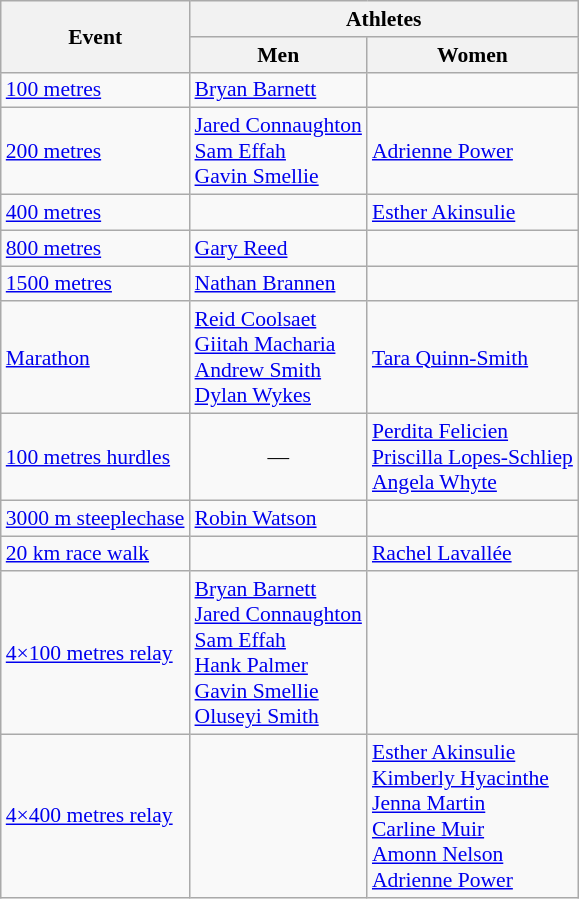<table class=wikitable style="font-size:90%">
<tr>
<th rowspan=2>Event</th>
<th colspan=2>Athletes</th>
</tr>
<tr>
<th>Men</th>
<th>Women</th>
</tr>
<tr>
<td><a href='#'>100 metres</a></td>
<td><a href='#'>Bryan Barnett</a></td>
</tr>
<tr>
<td><a href='#'>200 metres</a></td>
<td><a href='#'>Jared Connaughton</a><br><a href='#'>Sam Effah</a><br><a href='#'>Gavin Smellie</a></td>
<td><a href='#'>Adrienne Power</a></td>
</tr>
<tr>
<td><a href='#'>400 metres</a></td>
<td></td>
<td><a href='#'>Esther Akinsulie</a></td>
</tr>
<tr>
<td><a href='#'>800 metres</a></td>
<td><a href='#'>Gary Reed</a></td>
<td></td>
</tr>
<tr>
<td><a href='#'>1500 metres</a></td>
<td><a href='#'>Nathan Brannen</a></td>
<td></td>
</tr>
<tr>
<td><a href='#'>Marathon</a></td>
<td><a href='#'>Reid Coolsaet</a><br><a href='#'>Giitah Macharia</a><br><a href='#'>Andrew Smith</a><br><a href='#'>Dylan Wykes</a></td>
<td><a href='#'>Tara Quinn-Smith</a></td>
</tr>
<tr>
<td><a href='#'>100 metres hurdles</a></td>
<td align=center>—</td>
<td><a href='#'>Perdita Felicien</a><br><a href='#'>Priscilla Lopes-Schliep</a><br><a href='#'>Angela Whyte</a></td>
</tr>
<tr>
<td><a href='#'>3000 m steeplechase</a></td>
<td><a href='#'>Robin Watson</a></td>
<td></td>
</tr>
<tr>
<td><a href='#'>20 km race walk</a></td>
<td></td>
<td><a href='#'>Rachel Lavallée</a></td>
</tr>
<tr>
<td><a href='#'>4×100 metres relay</a></td>
<td><a href='#'>Bryan Barnett</a><br><a href='#'>Jared Connaughton</a><br><a href='#'>Sam Effah</a><br><a href='#'>Hank Palmer</a><br><a href='#'>Gavin Smellie</a><br><a href='#'>Oluseyi Smith</a></td>
<td></td>
</tr>
<tr>
<td><a href='#'>4×400 metres relay</a></td>
<td></td>
<td><a href='#'>Esther Akinsulie</a><br><a href='#'>Kimberly Hyacinthe</a><br><a href='#'>Jenna Martin</a><br><a href='#'>Carline Muir</a><br><a href='#'>Amonn Nelson</a><br><a href='#'>Adrienne Power</a></td>
</tr>
</table>
